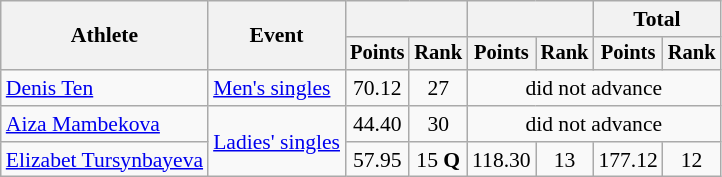<table class="wikitable" style="font-size:90%">
<tr>
<th rowspan="2">Athlete</th>
<th rowspan="2">Event</th>
<th colspan="2"></th>
<th colspan="2"></th>
<th colspan="2">Total</th>
</tr>
<tr style="font-size:95%">
<th>Points</th>
<th>Rank</th>
<th>Points</th>
<th>Rank</th>
<th>Points</th>
<th>Rank</th>
</tr>
<tr align=center>
<td align=left><a href='#'>Denis Ten</a></td>
<td align=left><a href='#'>Men's singles</a></td>
<td>70.12</td>
<td>27</td>
<td colspan=4>did not advance</td>
</tr>
<tr align=center>
<td align=left><a href='#'>Aiza Mambekova</a></td>
<td align=left rowspan="2"><a href='#'>Ladies' singles</a></td>
<td>44.40</td>
<td>30</td>
<td colspan=4>did not advance</td>
</tr>
<tr align=center>
<td align=left><a href='#'>Elizabet Tursynbayeva</a></td>
<td>57.95</td>
<td>15 <strong>Q</strong></td>
<td>118.30</td>
<td>13</td>
<td>177.12</td>
<td>12</td>
</tr>
</table>
